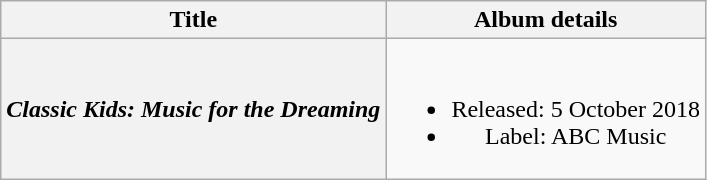<table class="wikitable plainrowheaders" style="text-align:center;" border="1">
<tr>
<th>Title</th>
<th>Album details</th>
</tr>
<tr>
<th scope="row"><em>Classic Kids: Music for the Dreaming</em> <br> </th>
<td><br><ul><li>Released: 5 October 2018</li><li>Label: ABC Music</li></ul></td>
</tr>
</table>
